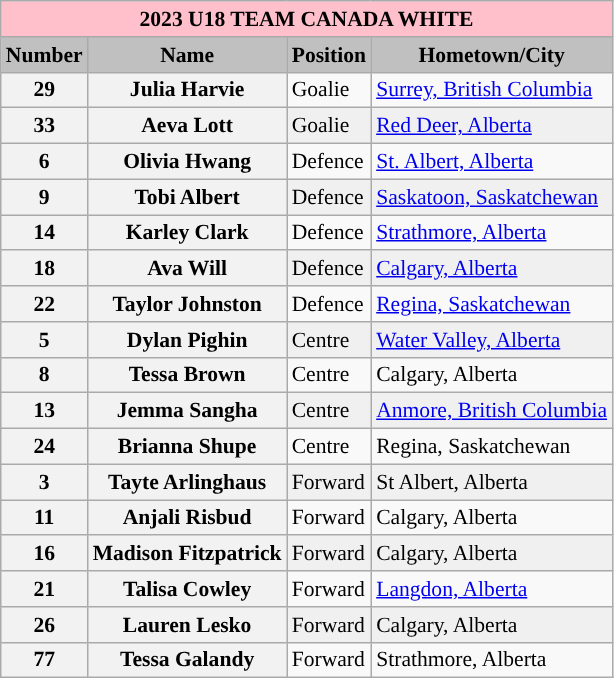<table class="wikitable" style="text-align:left; font-size:90%;">
<tr>
<th style=background:pink colspan=4>2023 U18 TEAM CANADA WHITE</th>
</tr>
<tr>
<th style="background:silver;">Number</th>
<th style="background:silver;">Name</th>
<th style="background:silver;">Position</th>
<th style="background:silver;">Hometown/City</th>
</tr>
<tr>
<th align=left>29</th>
<th align=left>Julia Harvie</th>
<td align=left>Goalie</td>
<td><a href='#'>Surrey, British Columbia</a></td>
</tr>
<tr bgcolor="#f0f0f0">
<th align=left>33</th>
<th align=left>Aeva Lott</th>
<td align=left>Goalie</td>
<td><a href='#'>Red Deer, Alberta</a></td>
</tr>
<tr>
<th align=left>6</th>
<th align=left>Olivia Hwang</th>
<td align=left>Defence</td>
<td><a href='#'>St. Albert, Alberta</a></td>
</tr>
<tr bgcolor="#f0f0f0">
<th align=left>9</th>
<th align=left>Tobi Albert</th>
<td align=left>Defence</td>
<td><a href='#'>Saskatoon, Saskatchewan</a></td>
</tr>
<tr>
<th align=left>14</th>
<th align=left>Karley Clark</th>
<td align=left>Defence</td>
<td><a href='#'>Strathmore, Alberta</a></td>
</tr>
<tr bgcolor="#f0f0f0">
<th align=left>18</th>
<th align=left>Ava Will</th>
<td align=left>Defence</td>
<td><a href='#'>Calgary, Alberta</a></td>
</tr>
<tr>
<th align=left>22</th>
<th align=left>Taylor Johnston</th>
<td align=left>Defence</td>
<td><a href='#'>Regina, Saskatchewan</a></td>
</tr>
<tr bgcolor="#f0f0f0">
<th align=left>5</th>
<th align=left>Dylan Pighin</th>
<td align=left>Centre</td>
<td><a href='#'>Water Valley, Alberta</a></td>
</tr>
<tr>
<th align=left>8</th>
<th align=left>Tessa Brown</th>
<td align=left>Centre</td>
<td>Calgary, Alberta</td>
</tr>
<tr bgcolor="#f0f0f0">
<th align=left>13</th>
<th align=left>Jemma Sangha</th>
<td align=left>Centre</td>
<td><a href='#'>Anmore, British Columbia</a></td>
</tr>
<tr>
<th align=left>24</th>
<th align=left>Brianna Shupe</th>
<td align=left>Centre</td>
<td>Regina, Saskatchewan</td>
</tr>
<tr bgcolor="#f0f0f0">
<th align=left>3</th>
<th align=left>Tayte Arlinghaus</th>
<td align=left>Forward</td>
<td>St Albert, Alberta</td>
</tr>
<tr>
<th align=left>11</th>
<th align=left>Anjali Risbud</th>
<td align=left>Forward</td>
<td>Calgary, Alberta</td>
</tr>
<tr bgcolor="#f0f0f0">
<th align=left>16</th>
<th align=left>Madison Fitzpatrick</th>
<td align=left>Forward</td>
<td>Calgary, Alberta</td>
</tr>
<tr>
<th align=left>21</th>
<th align=left>Talisa Cowley</th>
<td align=left>Forward</td>
<td><a href='#'>Langdon, Alberta</a></td>
</tr>
<tr bgcolor="#f0f0f0">
<th align=left>26</th>
<th align=left>Lauren Lesko</th>
<td align=left>Forward</td>
<td>Calgary, Alberta</td>
</tr>
<tr>
<th align=left>77</th>
<th align=left>Tessa Galandy</th>
<td align=left>Forward</td>
<td>Strathmore, Alberta</td>
</tr>
</table>
